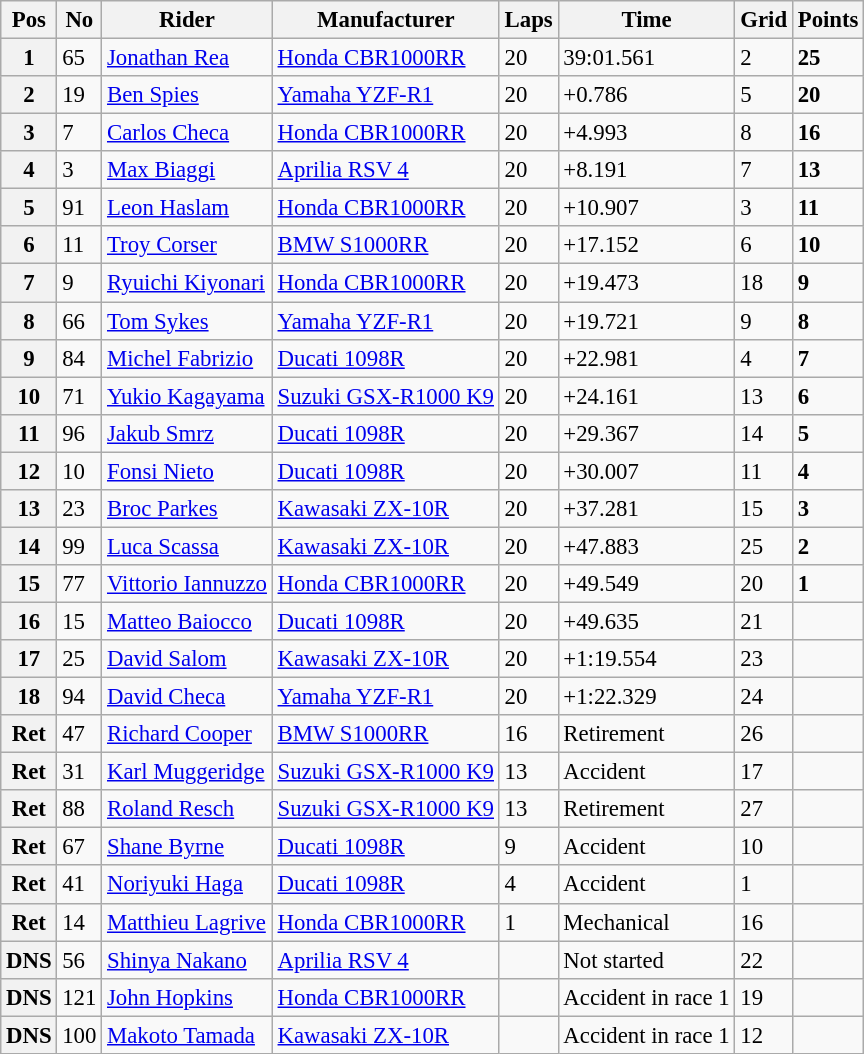<table class="wikitable" style="font-size: 95%;">
<tr>
<th>Pos</th>
<th>No</th>
<th>Rider</th>
<th>Manufacturer</th>
<th>Laps</th>
<th>Time</th>
<th>Grid</th>
<th>Points</th>
</tr>
<tr>
<th>1</th>
<td>65</td>
<td> <a href='#'>Jonathan Rea</a></td>
<td><a href='#'>Honda CBR1000RR</a></td>
<td>20</td>
<td>39:01.561</td>
<td>2</td>
<td><strong>25</strong></td>
</tr>
<tr>
<th>2</th>
<td>19</td>
<td> <a href='#'>Ben Spies</a></td>
<td><a href='#'>Yamaha YZF-R1</a></td>
<td>20</td>
<td>+0.786</td>
<td>5</td>
<td><strong>20</strong></td>
</tr>
<tr>
<th>3</th>
<td>7</td>
<td> <a href='#'>Carlos Checa</a></td>
<td><a href='#'>Honda CBR1000RR</a></td>
<td>20</td>
<td>+4.993</td>
<td>8</td>
<td><strong>16</strong></td>
</tr>
<tr>
<th>4</th>
<td>3</td>
<td> <a href='#'>Max Biaggi</a></td>
<td><a href='#'>Aprilia RSV 4</a></td>
<td>20</td>
<td>+8.191</td>
<td>7</td>
<td><strong>13</strong></td>
</tr>
<tr>
<th>5</th>
<td>91</td>
<td> <a href='#'>Leon Haslam</a></td>
<td><a href='#'>Honda CBR1000RR</a></td>
<td>20</td>
<td>+10.907</td>
<td>3</td>
<td><strong>11</strong></td>
</tr>
<tr>
<th>6</th>
<td>11</td>
<td> <a href='#'>Troy Corser</a></td>
<td><a href='#'>BMW S1000RR</a></td>
<td>20</td>
<td>+17.152</td>
<td>6</td>
<td><strong>10</strong></td>
</tr>
<tr>
<th>7</th>
<td>9</td>
<td> <a href='#'>Ryuichi Kiyonari</a></td>
<td><a href='#'>Honda CBR1000RR</a></td>
<td>20</td>
<td>+19.473</td>
<td>18</td>
<td><strong>9</strong></td>
</tr>
<tr>
<th>8</th>
<td>66</td>
<td> <a href='#'>Tom Sykes</a></td>
<td><a href='#'>Yamaha YZF-R1</a></td>
<td>20</td>
<td>+19.721</td>
<td>9</td>
<td><strong>8</strong></td>
</tr>
<tr>
<th>9</th>
<td>84</td>
<td> <a href='#'>Michel Fabrizio</a></td>
<td><a href='#'>Ducati 1098R</a></td>
<td>20</td>
<td>+22.981</td>
<td>4</td>
<td><strong>7</strong></td>
</tr>
<tr>
<th>10</th>
<td>71</td>
<td> <a href='#'>Yukio Kagayama</a></td>
<td><a href='#'>Suzuki GSX-R1000 K9</a></td>
<td>20</td>
<td>+24.161</td>
<td>13</td>
<td><strong>6</strong></td>
</tr>
<tr>
<th>11</th>
<td>96</td>
<td> <a href='#'>Jakub Smrz</a></td>
<td><a href='#'>Ducati 1098R</a></td>
<td>20</td>
<td>+29.367</td>
<td>14</td>
<td><strong>5</strong></td>
</tr>
<tr>
<th>12</th>
<td>10</td>
<td> <a href='#'>Fonsi Nieto</a></td>
<td><a href='#'>Ducati 1098R</a></td>
<td>20</td>
<td>+30.007</td>
<td>11</td>
<td><strong>4</strong></td>
</tr>
<tr>
<th>13</th>
<td>23</td>
<td> <a href='#'>Broc Parkes</a></td>
<td><a href='#'>Kawasaki ZX-10R</a></td>
<td>20</td>
<td>+37.281</td>
<td>15</td>
<td><strong>3</strong></td>
</tr>
<tr>
<th>14</th>
<td>99</td>
<td> <a href='#'>Luca Scassa</a></td>
<td><a href='#'>Kawasaki ZX-10R</a></td>
<td>20</td>
<td>+47.883</td>
<td>25</td>
<td><strong>2</strong></td>
</tr>
<tr>
<th>15</th>
<td>77</td>
<td> <a href='#'>Vittorio Iannuzzo</a></td>
<td><a href='#'>Honda CBR1000RR</a></td>
<td>20</td>
<td>+49.549</td>
<td>20</td>
<td><strong>1</strong></td>
</tr>
<tr>
<th>16</th>
<td>15</td>
<td> <a href='#'>Matteo Baiocco</a></td>
<td><a href='#'>Ducati 1098R</a></td>
<td>20</td>
<td>+49.635</td>
<td>21</td>
<td></td>
</tr>
<tr>
<th>17</th>
<td>25</td>
<td> <a href='#'>David Salom</a></td>
<td><a href='#'>Kawasaki ZX-10R</a></td>
<td>20</td>
<td>+1:19.554</td>
<td>23</td>
<td></td>
</tr>
<tr>
<th>18</th>
<td>94</td>
<td> <a href='#'>David Checa</a></td>
<td><a href='#'>Yamaha YZF-R1</a></td>
<td>20</td>
<td>+1:22.329</td>
<td>24</td>
<td></td>
</tr>
<tr>
<th>Ret</th>
<td>47</td>
<td> <a href='#'>Richard Cooper</a></td>
<td><a href='#'>BMW S1000RR</a></td>
<td>16</td>
<td>Retirement</td>
<td>26</td>
<td></td>
</tr>
<tr>
<th>Ret</th>
<td>31</td>
<td> <a href='#'>Karl Muggeridge</a></td>
<td><a href='#'>Suzuki GSX-R1000 K9</a></td>
<td>13</td>
<td>Accident</td>
<td>17</td>
<td></td>
</tr>
<tr>
<th>Ret</th>
<td>88</td>
<td> <a href='#'>Roland Resch</a></td>
<td><a href='#'>Suzuki GSX-R1000 K9</a></td>
<td>13</td>
<td>Retirement</td>
<td>27</td>
<td></td>
</tr>
<tr>
<th>Ret</th>
<td>67</td>
<td> <a href='#'>Shane Byrne</a></td>
<td><a href='#'>Ducati 1098R</a></td>
<td>9</td>
<td>Accident</td>
<td>10</td>
<td></td>
</tr>
<tr>
<th>Ret</th>
<td>41</td>
<td> <a href='#'>Noriyuki Haga</a></td>
<td><a href='#'>Ducati 1098R</a></td>
<td>4</td>
<td>Accident</td>
<td>1</td>
<td></td>
</tr>
<tr>
<th>Ret</th>
<td>14</td>
<td> <a href='#'>Matthieu Lagrive</a></td>
<td><a href='#'>Honda CBR1000RR</a></td>
<td>1</td>
<td>Mechanical</td>
<td>16</td>
<td></td>
</tr>
<tr>
<th>DNS</th>
<td>56</td>
<td> <a href='#'>Shinya Nakano</a></td>
<td><a href='#'>Aprilia RSV 4</a></td>
<td></td>
<td>Not started</td>
<td>22</td>
<td></td>
</tr>
<tr>
<th>DNS</th>
<td>121</td>
<td> <a href='#'>John Hopkins</a></td>
<td><a href='#'>Honda CBR1000RR</a></td>
<td></td>
<td>Accident in race 1</td>
<td>19</td>
<td></td>
</tr>
<tr>
<th>DNS</th>
<td>100</td>
<td> <a href='#'>Makoto Tamada</a></td>
<td><a href='#'>Kawasaki ZX-10R</a></td>
<td></td>
<td>Accident in race 1</td>
<td>12</td>
<td></td>
</tr>
</table>
